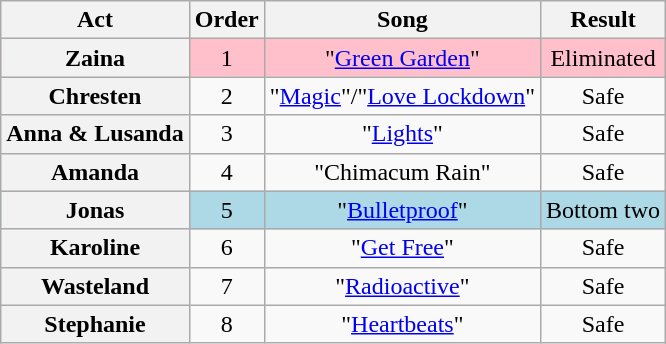<table class="wikitable plainrowheaders" style="text-align:center;">
<tr>
<th scope="col">Act</th>
<th scope="col">Order</th>
<th scope="col">Song</th>
<th scope="col">Result</th>
</tr>
<tr style="background:pink;">
<th scope=row>Zaina</th>
<td>1</td>
<td>"<a href='#'>Green Garden</a>"</td>
<td>Eliminated</td>
</tr>
<tr>
<th scope=row>Chresten</th>
<td>2</td>
<td>"<a href='#'>Magic</a>"/"<a href='#'>Love Lockdown</a>"</td>
<td>Safe</td>
</tr>
<tr>
<th scope=row>Anna & Lusanda</th>
<td>3</td>
<td>"<a href='#'>Lights</a>"</td>
<td>Safe</td>
</tr>
<tr>
<th scope=row>Amanda</th>
<td>4</td>
<td>"Chimacum Rain"</td>
<td>Safe</td>
</tr>
<tr style="background:lightblue;">
<th scope=row>Jonas</th>
<td>5</td>
<td>"<a href='#'>Bulletproof</a>"</td>
<td>Bottom two</td>
</tr>
<tr>
<th scope=row>Karoline</th>
<td>6</td>
<td>"<a href='#'>Get Free</a>"</td>
<td>Safe</td>
</tr>
<tr>
<th scope=row>Wasteland</th>
<td>7</td>
<td>"<a href='#'>Radioactive</a>"</td>
<td>Safe</td>
</tr>
<tr>
<th scope=row>Stephanie</th>
<td>8</td>
<td>"<a href='#'>Heartbeats</a>"</td>
<td>Safe</td>
</tr>
</table>
